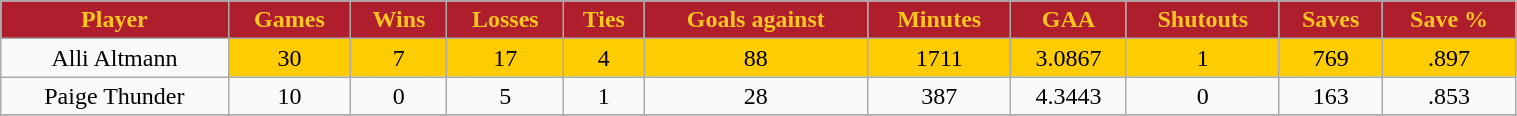<table class="wikitable" width="80%">
<tr align="center"  style=" background:#AF1E2D;color:#FFC61E;">
<td><strong>Player</strong></td>
<td><strong>Games</strong></td>
<td><strong>Wins</strong></td>
<td><strong>Losses</strong></td>
<td><strong>Ties</strong></td>
<td><strong>Goals against</strong></td>
<td><strong>Minutes</strong></td>
<td><strong>GAA</strong></td>
<td><strong>Shutouts</strong></td>
<td><strong>Saves</strong></td>
<td><strong>Save %</strong></td>
</tr>
<tr align="center" bgcolor="">
<td>Alli Altmann</td>
<td bgcolor="#FFCC00">30</td>
<td bgcolor="#FFCC00">7</td>
<td bgcolor="#FFCC00">17</td>
<td bgcolor="#FFCC00">4</td>
<td bgcolor="#FFCC00">88</td>
<td bgcolor="#FFCC00">1711</td>
<td bgcolor="#FFCC00">3.0867</td>
<td bgcolor="#FFCC00">1</td>
<td bgcolor="#FFCC00">769</td>
<td bgcolor="#FFCC00">.897</td>
</tr>
<tr align="center" bgcolor="">
<td>Paige Thunder</td>
<td>10</td>
<td>0</td>
<td>5</td>
<td>1</td>
<td>28</td>
<td>387</td>
<td>4.3443</td>
<td>0</td>
<td>163</td>
<td>.853</td>
</tr>
<tr align="center" bgcolor="">
</tr>
</table>
